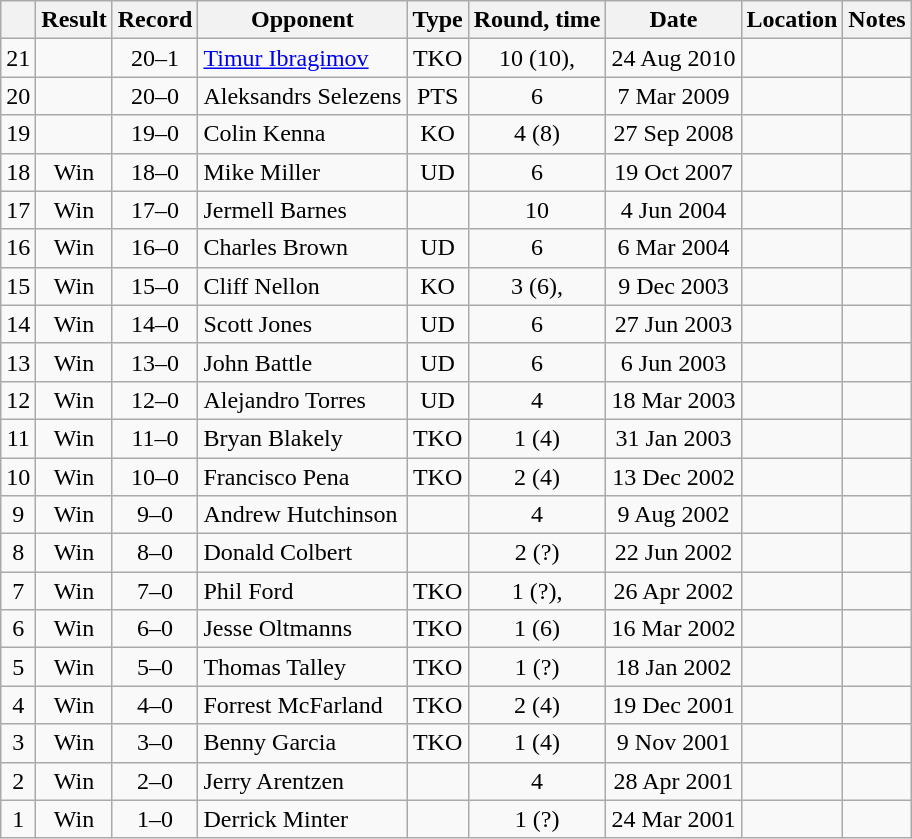<table class="wikitable" style="text-align:center">
<tr>
<th></th>
<th>Result</th>
<th>Record</th>
<th>Opponent</th>
<th>Type</th>
<th>Round, time</th>
<th>Date</th>
<th>Location</th>
<th>Notes</th>
</tr>
<tr>
<td>21</td>
<td></td>
<td>20–1</td>
<td style="text-align:left;"><a href='#'>Timur Ibragimov</a></td>
<td>TKO</td>
<td>10 (10), </td>
<td>24 Aug 2010</td>
<td style="text-align:left;"></td>
<td></td>
</tr>
<tr>
<td>20</td>
<td></td>
<td>20–0</td>
<td style="text-align:left;">Aleksandrs Selezens</td>
<td>PTS</td>
<td>6</td>
<td>7 Mar 2009</td>
<td style="text-align:left;"></td>
<td style="text-align:left;"></td>
</tr>
<tr>
<td>19</td>
<td></td>
<td>19–0</td>
<td style="text-align:left;">Colin Kenna</td>
<td>KO</td>
<td>4 (8)</td>
<td>27 Sep 2008</td>
<td style="text-align:left;"></td>
<td style="text-align:left;"></td>
</tr>
<tr>
<td>18</td>
<td>Win</td>
<td>18–0</td>
<td style="text-align:left;">Mike Miller</td>
<td>UD</td>
<td>6</td>
<td>19 Oct 2007</td>
<td style="text-align:left;"></td>
<td style="text-align:left;"></td>
</tr>
<tr>
<td>17</td>
<td>Win</td>
<td>17–0</td>
<td style="text-align:left;">Jermell Barnes</td>
<td></td>
<td>10</td>
<td>4 Jun 2004</td>
<td style="text-align:left;"></td>
<td></td>
</tr>
<tr>
<td>16</td>
<td>Win</td>
<td>16–0</td>
<td style="text-align:left;">Charles Brown</td>
<td>UD</td>
<td>6</td>
<td>6 Mar 2004</td>
<td style="text-align:left;"></td>
<td style="text-align:left;"></td>
</tr>
<tr>
<td>15</td>
<td>Win</td>
<td>15–0</td>
<td style="text-align:left;">Cliff Nellon</td>
<td>KO</td>
<td>3 (6), </td>
<td>9 Dec 2003</td>
<td style="text-align:left;"></td>
<td style="text-align:left;"></td>
</tr>
<tr>
<td>14</td>
<td>Win</td>
<td>14–0</td>
<td style="text-align:left;">Scott Jones</td>
<td>UD</td>
<td>6</td>
<td>27 Jun 2003</td>
<td style="text-align:left;"></td>
<td style="text-align:left;"></td>
</tr>
<tr>
<td>13</td>
<td>Win</td>
<td>13–0</td>
<td style="text-align:left;">John Battle</td>
<td>UD</td>
<td>6</td>
<td>6 Jun 2003</td>
<td style="text-align:left;"></td>
<td style="text-align:left;"></td>
</tr>
<tr>
<td>12</td>
<td>Win</td>
<td>12–0</td>
<td style="text-align:left;">Alejandro Torres</td>
<td>UD</td>
<td>4</td>
<td>18 Mar 2003</td>
<td style="text-align:left;"></td>
<td style="text-align:left;"></td>
</tr>
<tr>
<td>11</td>
<td>Win</td>
<td>11–0</td>
<td style="text-align:left;">Bryan Blakely</td>
<td>TKO</td>
<td>1 (4)</td>
<td>31 Jan 2003</td>
<td style="text-align:left;"></td>
<td style="text-align:left;"></td>
</tr>
<tr>
<td>10</td>
<td>Win</td>
<td>10–0</td>
<td style="text-align:left;">Francisco Pena</td>
<td>TKO</td>
<td>2 (4)</td>
<td>13 Dec 2002</td>
<td style="text-align:left;"></td>
<td style="text-align:left;"></td>
</tr>
<tr>
<td>9</td>
<td>Win</td>
<td>9–0</td>
<td style="text-align:left;">Andrew Hutchinson</td>
<td></td>
<td>4</td>
<td>9 Aug 2002</td>
<td style="text-align:left;"></td>
<td style="text-align:left;"></td>
</tr>
<tr>
<td>8</td>
<td>Win</td>
<td>8–0</td>
<td style="text-align:left;">Donald Colbert</td>
<td></td>
<td>2 (?)</td>
<td>22 Jun 2002</td>
<td style="text-align:left;"></td>
<td style="text-align:left;"></td>
</tr>
<tr>
<td>7</td>
<td>Win</td>
<td>7–0</td>
<td style="text-align:left;">Phil Ford</td>
<td>TKO</td>
<td>1 (?), </td>
<td>26 Apr 2002</td>
<td style="text-align:left;"></td>
<td style="text-align:left;"></td>
</tr>
<tr>
<td>6</td>
<td>Win</td>
<td>6–0</td>
<td style="text-align:left;">Jesse Oltmanns</td>
<td>TKO</td>
<td>1 (6)</td>
<td>16 Mar 2002</td>
<td style="text-align:left;"></td>
<td style="text-align:left;"></td>
</tr>
<tr>
<td>5</td>
<td>Win</td>
<td>5–0</td>
<td style="text-align:left;">Thomas Talley</td>
<td>TKO</td>
<td>1 (?)</td>
<td>18 Jan 2002</td>
<td style="text-align:left;"></td>
<td style="text-align:left;"></td>
</tr>
<tr>
<td>4</td>
<td>Win</td>
<td>4–0</td>
<td style="text-align:left;">Forrest McFarland</td>
<td>TKO</td>
<td>2 (4)</td>
<td>19 Dec 2001</td>
<td style="text-align:left;"></td>
<td></td>
</tr>
<tr>
<td>3</td>
<td>Win</td>
<td>3–0</td>
<td style="text-align:left;">Benny Garcia</td>
<td>TKO</td>
<td>1 (4)</td>
<td>9 Nov 2001</td>
<td style="text-align:left;"></td>
<td></td>
</tr>
<tr>
<td>2</td>
<td>Win</td>
<td>2–0</td>
<td style="text-align:left;">Jerry Arentzen</td>
<td></td>
<td>4</td>
<td>28 Apr 2001</td>
<td style="text-align:left;"></td>
<td></td>
</tr>
<tr>
<td>1</td>
<td>Win</td>
<td>1–0</td>
<td style="text-align:left;">Derrick Minter</td>
<td></td>
<td>1 (?)</td>
<td>24 Mar 2001</td>
<td style="text-align:left;"></td>
<td></td>
</tr>
</table>
